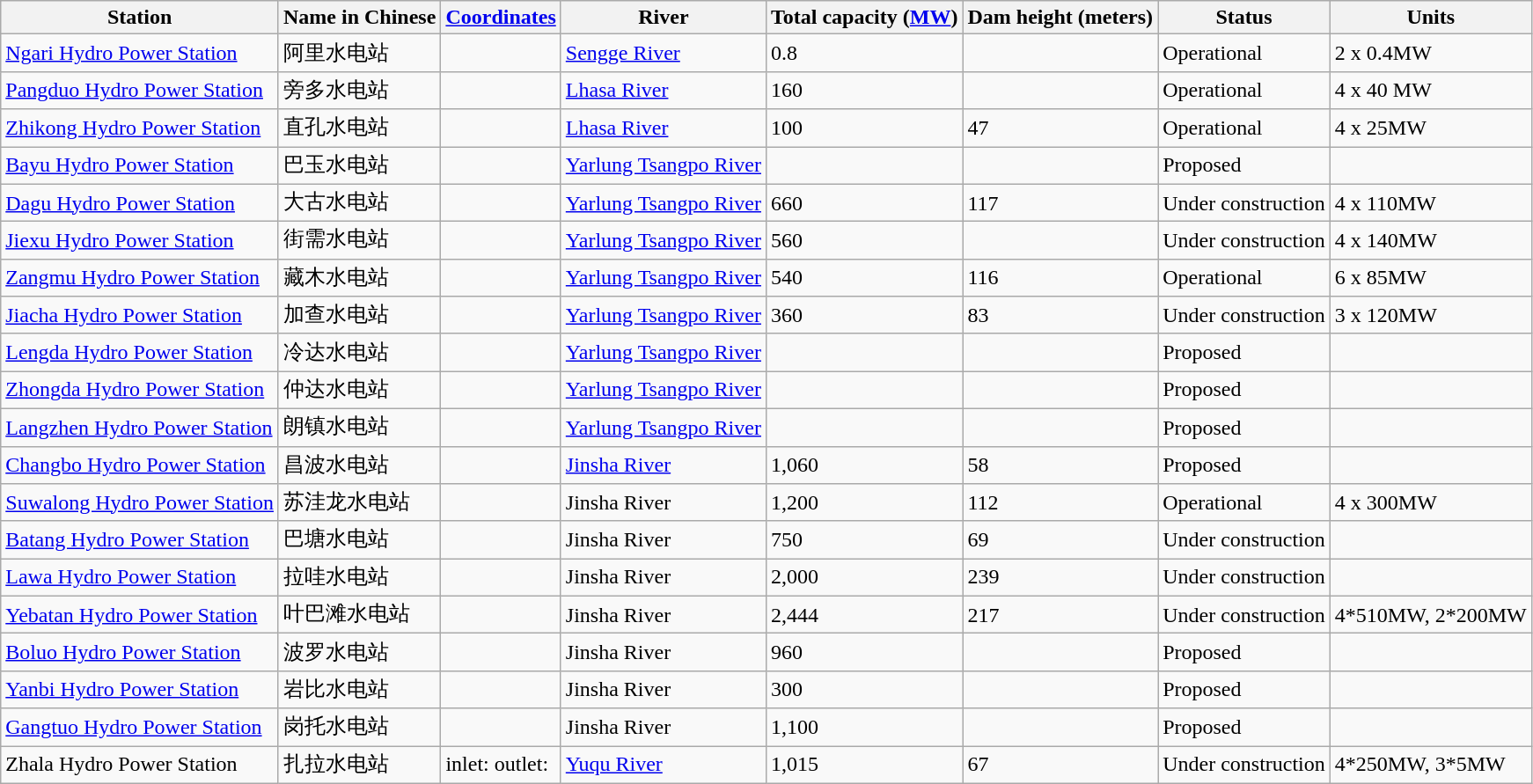<table class="wikitable sortable">
<tr>
<th>Station</th>
<th>Name in Chinese</th>
<th><a href='#'>Coordinates</a></th>
<th>River</th>
<th>Total capacity (<a href='#'>MW</a>)</th>
<th>Dam height (meters)</th>
<th>Status</th>
<th>Units</th>
</tr>
<tr>
<td><a href='#'>Ngari Hydro Power Station</a></td>
<td>阿里水电站</td>
<td></td>
<td><a href='#'>Sengge River</a></td>
<td>0.8</td>
<td></td>
<td>Operational</td>
<td>2 x 0.4MW</td>
</tr>
<tr>
<td><a href='#'>Pangduo Hydro Power Station</a></td>
<td>旁多水电站</td>
<td></td>
<td><a href='#'>Lhasa River</a></td>
<td>160</td>
<td></td>
<td>Operational</td>
<td>4 x 40 MW</td>
</tr>
<tr>
<td><a href='#'>Zhikong Hydro Power Station</a></td>
<td>直孔水电站</td>
<td></td>
<td><a href='#'>Lhasa River</a></td>
<td>100</td>
<td>47</td>
<td>Operational</td>
<td>4 x 25MW</td>
</tr>
<tr>
<td><a href='#'>Bayu Hydro Power Station</a></td>
<td>巴玉水电站</td>
<td></td>
<td><a href='#'>Yarlung Tsangpo River</a></td>
<td></td>
<td></td>
<td>Proposed</td>
<td></td>
</tr>
<tr>
<td><a href='#'>Dagu Hydro Power Station</a></td>
<td>大古水电站</td>
<td></td>
<td><a href='#'>Yarlung Tsangpo River</a></td>
<td>660</td>
<td>117</td>
<td>Under construction</td>
<td>4 x 110MW</td>
</tr>
<tr>
<td><a href='#'>Jiexu Hydro Power Station</a></td>
<td>街需水电站</td>
<td></td>
<td><a href='#'>Yarlung Tsangpo River</a></td>
<td>560</td>
<td></td>
<td>Under construction</td>
<td>4 x 140MW</td>
</tr>
<tr>
<td><a href='#'>Zangmu Hydro Power Station</a></td>
<td>藏木水电站</td>
<td></td>
<td><a href='#'>Yarlung Tsangpo River</a></td>
<td>540</td>
<td>116</td>
<td>Operational</td>
<td>6 x 85MW</td>
</tr>
<tr>
<td><a href='#'>Jiacha Hydro Power Station</a></td>
<td>加查水电站</td>
<td></td>
<td><a href='#'>Yarlung Tsangpo River</a></td>
<td>360</td>
<td>83</td>
<td>Under construction</td>
<td>3 x 120MW</td>
</tr>
<tr>
<td><a href='#'>Lengda Hydro Power Station</a></td>
<td>冷达水电站</td>
<td></td>
<td><a href='#'>Yarlung Tsangpo River</a></td>
<td></td>
<td></td>
<td>Proposed</td>
<td></td>
</tr>
<tr>
<td><a href='#'>Zhongda Hydro Power Station</a></td>
<td>仲达水电站</td>
<td></td>
<td><a href='#'>Yarlung Tsangpo River</a></td>
<td></td>
<td></td>
<td>Proposed</td>
<td></td>
</tr>
<tr>
<td><a href='#'>Langzhen Hydro Power Station</a></td>
<td>朗镇水电站</td>
<td></td>
<td><a href='#'>Yarlung Tsangpo River</a></td>
<td></td>
<td></td>
<td>Proposed</td>
<td></td>
</tr>
<tr>
<td><a href='#'>Changbo Hydro Power Station</a></td>
<td>昌波水电站</td>
<td></td>
<td><a href='#'>Jinsha River</a></td>
<td>1,060</td>
<td>58</td>
<td>Proposed</td>
<td></td>
</tr>
<tr>
<td><a href='#'>Suwalong Hydro Power Station</a></td>
<td>苏洼龙水电站</td>
<td></td>
<td>Jinsha River</td>
<td>1,200</td>
<td>112</td>
<td>Operational</td>
<td>4 x 300MW</td>
</tr>
<tr>
<td><a href='#'>Batang Hydro Power Station</a></td>
<td>巴塘水电站</td>
<td></td>
<td>Jinsha River</td>
<td>750</td>
<td>69</td>
<td>Under construction</td>
<td></td>
</tr>
<tr>
<td><a href='#'>Lawa Hydro Power Station</a></td>
<td>拉哇水电站</td>
<td></td>
<td>Jinsha River</td>
<td>2,000</td>
<td>239</td>
<td>Under construction</td>
<td></td>
</tr>
<tr>
<td><a href='#'>Yebatan Hydro Power Station</a></td>
<td>叶巴滩水电站</td>
<td></td>
<td>Jinsha River</td>
<td>2,444</td>
<td>217</td>
<td>Under construction</td>
<td>4*510MW, 2*200MW</td>
</tr>
<tr>
<td><a href='#'>Boluo Hydro Power Station</a></td>
<td>波罗水电站</td>
<td></td>
<td>Jinsha River</td>
<td>960</td>
<td></td>
<td>Proposed</td>
<td></td>
</tr>
<tr>
<td><a href='#'>Yanbi Hydro Power Station</a></td>
<td>岩比水电站</td>
<td></td>
<td>Jinsha River</td>
<td>300</td>
<td></td>
<td>Proposed</td>
<td></td>
</tr>
<tr>
<td><a href='#'>Gangtuo Hydro Power Station</a></td>
<td>岗托水电站</td>
<td></td>
<td>Jinsha River</td>
<td>1,100</td>
<td></td>
<td>Proposed</td>
<td></td>
</tr>
<tr>
<td>Zhala Hydro Power Station</td>
<td>扎拉水电站</td>
<td>inlet:  outlet: </td>
<td><a href='#'>Yuqu River</a></td>
<td>1,015</td>
<td>67</td>
<td>Under construction</td>
<td>4*250MW, 3*5MW</td>
</tr>
</table>
